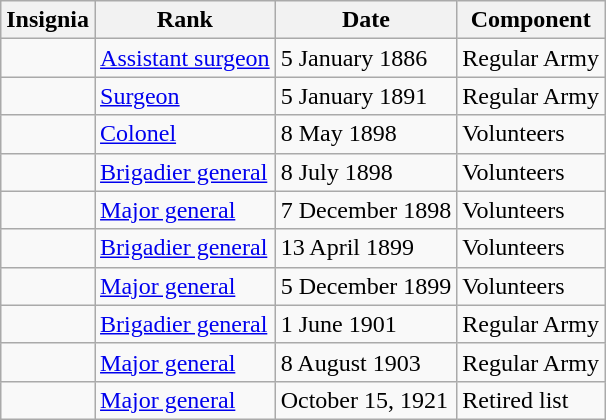<table class="wikitable">
<tr>
<th>Insignia</th>
<th>Rank</th>
<th>Date</th>
<th>Component</th>
</tr>
<tr>
<td></td>
<td><a href='#'>Assistant surgeon</a></td>
<td>5 January 1886</td>
<td>Regular Army</td>
</tr>
<tr>
<td></td>
<td><a href='#'>Surgeon</a></td>
<td>5 January 1891</td>
<td>Regular Army</td>
</tr>
<tr>
<td></td>
<td><a href='#'>Colonel</a></td>
<td>8 May 1898</td>
<td>Volunteers</td>
</tr>
<tr>
<td></td>
<td><a href='#'>Brigadier general</a></td>
<td>8 July 1898</td>
<td>Volunteers</td>
</tr>
<tr>
<td></td>
<td><a href='#'>Major general</a></td>
<td>7 December 1898</td>
<td>Volunteers</td>
</tr>
<tr>
<td></td>
<td><a href='#'>Brigadier general</a></td>
<td>13 April 1899</td>
<td>Volunteers</td>
</tr>
<tr>
<td></td>
<td><a href='#'>Major general</a></td>
<td>5 December 1899</td>
<td>Volunteers</td>
</tr>
<tr>
<td></td>
<td><a href='#'>Brigadier general</a></td>
<td>1 June 1901</td>
<td>Regular Army</td>
</tr>
<tr>
<td></td>
<td><a href='#'>Major general</a></td>
<td>8 August 1903</td>
<td>Regular Army</td>
</tr>
<tr>
<td></td>
<td><a href='#'>Major general</a></td>
<td>October 15, 1921</td>
<td>Retired list</td>
</tr>
</table>
